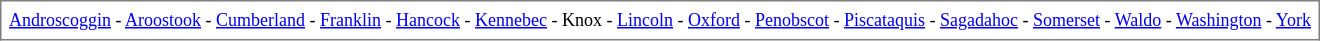<table border="1" cellspacing="0" cellpadding="5" align="center" rules="all" style="margin:1em 1em 1em 0; border-collapse:collapse; font-size:75%">
<tr>
<td><a href='#'>Androscoggin</a> - <a href='#'>Aroostook</a> - <a href='#'>Cumberland</a> - <a href='#'>Franklin</a> - <a href='#'>Hancock</a> - <a href='#'>Kennebec</a> - Knox - <a href='#'>Lincoln</a> - <a href='#'>Oxford</a> - <a href='#'>Penobscot</a> - <a href='#'>Piscataquis</a> - <a href='#'>Sagadahoc</a> - <a href='#'>Somerset</a> - <a href='#'>Waldo</a> - <a href='#'>Washington</a> - <a href='#'>York</a></td>
</tr>
</table>
